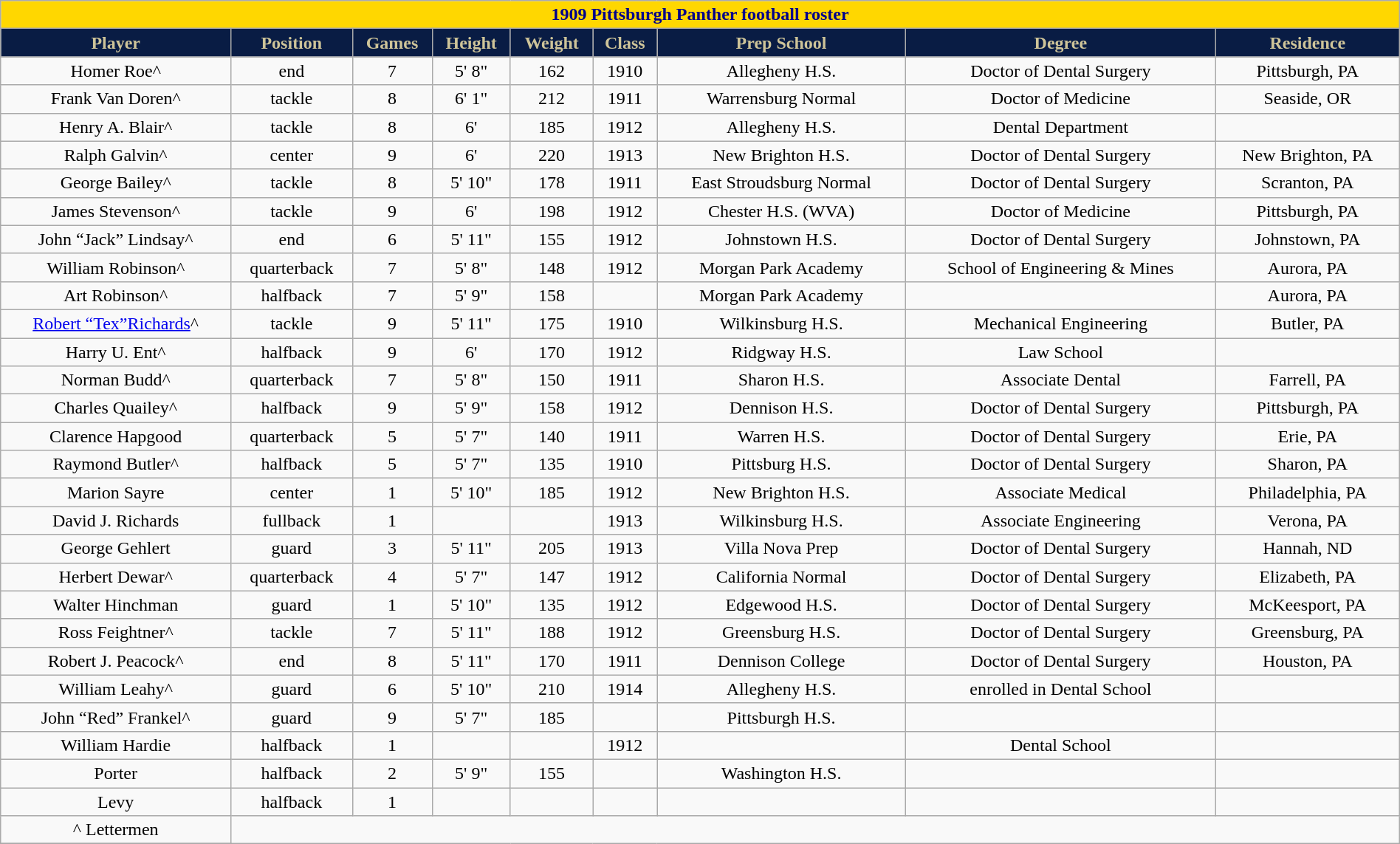<table class="wikitable collapsible collapsed" style="margin: left; text-align:right; width:100%;">
<tr>
<th colspan="10" ; style="background:gold; color:darkblue; text-align: center;"><strong>1909 Pittsburgh Panther football roster</strong></th>
</tr>
<tr align="center"  style="background:#091C44; color:#CEC499;">
<td><strong>Player</strong></td>
<td><strong>Position</strong></td>
<td><strong>Games</strong></td>
<td><strong>Height</strong></td>
<td><strong>Weight</strong></td>
<td><strong>Class</strong></td>
<td><strong>Prep School</strong></td>
<td><strong>Degree</strong></td>
<td><strong>Residence</strong></td>
</tr>
<tr align="center" bgcolor="">
<td>Homer Roe^</td>
<td>end</td>
<td>7</td>
<td>5' 8"</td>
<td>162</td>
<td>1910</td>
<td>Allegheny H.S.</td>
<td>Doctor of Dental Surgery</td>
<td>Pittsburgh, PA</td>
</tr>
<tr align="center" bgcolor="">
<td>Frank Van Doren^</td>
<td>tackle</td>
<td>8</td>
<td>6' 1"</td>
<td>212</td>
<td>1911</td>
<td>Warrensburg Normal</td>
<td>Doctor of Medicine</td>
<td>Seaside, OR</td>
</tr>
<tr align="center" bgcolor="">
<td>Henry A. Blair^</td>
<td>tackle</td>
<td>8</td>
<td>6'</td>
<td>185</td>
<td>1912</td>
<td>Allegheny H.S.</td>
<td>Dental Department</td>
<td></td>
</tr>
<tr align="center" bgcolor="">
<td>Ralph Galvin^</td>
<td>center</td>
<td>9</td>
<td>6'</td>
<td>220</td>
<td>1913</td>
<td>New Brighton H.S.</td>
<td>Doctor of Dental Surgery</td>
<td>New Brighton, PA</td>
</tr>
<tr align="center" bgcolor="">
<td>George Bailey^</td>
<td>tackle</td>
<td>8</td>
<td>5' 10"</td>
<td>178</td>
<td>1911</td>
<td>East Stroudsburg Normal</td>
<td>Doctor of Dental Surgery</td>
<td>Scranton, PA</td>
</tr>
<tr align="center" bgcolor="">
<td>James Stevenson^</td>
<td>tackle</td>
<td>9</td>
<td>6'</td>
<td>198</td>
<td>1912</td>
<td>Chester H.S. (WVA)</td>
<td>Doctor of Medicine</td>
<td>Pittsburgh, PA</td>
</tr>
<tr align="center" bgcolor="">
<td>John “Jack” Lindsay^</td>
<td>end</td>
<td>6</td>
<td>5' 11"</td>
<td>155</td>
<td>1912</td>
<td>Johnstown H.S.</td>
<td>Doctor of Dental Surgery</td>
<td>Johnstown, PA</td>
</tr>
<tr align="center" bgcolor="">
<td>William Robinson^</td>
<td>quarterback</td>
<td>7</td>
<td>5' 8"</td>
<td>148</td>
<td>1912</td>
<td>Morgan Park Academy</td>
<td>School of Engineering & Mines</td>
<td>Aurora, PA</td>
</tr>
<tr align="center" bgcolor="">
<td>Art Robinson^</td>
<td>halfback</td>
<td>7</td>
<td>5' 9"</td>
<td>158</td>
<td></td>
<td>Morgan Park Academy</td>
<td></td>
<td>Aurora, PA</td>
</tr>
<tr align="center" bgcolor="">
<td><a href='#'>Robert “Tex”Richards</a>^</td>
<td>tackle</td>
<td>9</td>
<td>5' 11"</td>
<td>175</td>
<td>1910</td>
<td>Wilkinsburg H.S.</td>
<td>Mechanical Engineering</td>
<td>Butler, PA</td>
</tr>
<tr align="center" bgcolor="">
<td>Harry U. Ent^</td>
<td>halfback</td>
<td>9</td>
<td>6'</td>
<td>170</td>
<td>1912</td>
<td>Ridgway H.S.</td>
<td>Law School</td>
<td></td>
</tr>
<tr align="center" bgcolor="">
<td>Norman Budd^</td>
<td>quarterback</td>
<td>7</td>
<td>5' 8"</td>
<td>150</td>
<td>1911</td>
<td>Sharon H.S.</td>
<td>Associate Dental</td>
<td>Farrell, PA</td>
</tr>
<tr align="center" bgcolor="">
<td>Charles Quailey^</td>
<td>halfback</td>
<td>9</td>
<td>5' 9"</td>
<td>158</td>
<td>1912</td>
<td>Dennison H.S.</td>
<td>Doctor of Dental Surgery</td>
<td>Pittsburgh, PA</td>
</tr>
<tr align="center" bgcolor="">
<td>Clarence Hapgood</td>
<td>quarterback</td>
<td>5</td>
<td>5' 7"</td>
<td>140</td>
<td>1911</td>
<td>Warren H.S.</td>
<td>Doctor of Dental Surgery</td>
<td>Erie, PA</td>
</tr>
<tr align="center" bgcolor="">
<td>Raymond Butler^</td>
<td>halfback</td>
<td>5</td>
<td>5' 7"</td>
<td>135</td>
<td>1910</td>
<td>Pittsburg H.S.</td>
<td>Doctor of Dental Surgery</td>
<td>Sharon, PA</td>
</tr>
<tr align="center" bgcolor="">
<td>Marion Sayre</td>
<td>center</td>
<td>1</td>
<td>5' 10"</td>
<td>185</td>
<td>1912</td>
<td>New Brighton H.S.</td>
<td>Associate Medical</td>
<td>Philadelphia, PA</td>
</tr>
<tr align="center" bgcolor="">
<td>David J. Richards</td>
<td>fullback</td>
<td>1</td>
<td></td>
<td></td>
<td>1913</td>
<td>Wilkinsburg H.S.</td>
<td>Associate Engineering</td>
<td>Verona, PA</td>
</tr>
<tr align="center" bgcolor="">
<td>George Gehlert</td>
<td>guard</td>
<td>3</td>
<td>5' 11"</td>
<td>205</td>
<td>1913</td>
<td>Villa Nova Prep</td>
<td>Doctor of Dental Surgery</td>
<td>Hannah, ND</td>
</tr>
<tr align="center" bgcolor="">
<td>Herbert Dewar^</td>
<td>quarterback</td>
<td>4</td>
<td>5' 7"</td>
<td>147</td>
<td>1912</td>
<td>California Normal</td>
<td>Doctor of Dental Surgery</td>
<td>Elizabeth, PA</td>
</tr>
<tr align="center" bgcolor="">
<td>Walter Hinchman</td>
<td>guard</td>
<td>1</td>
<td>5' 10"</td>
<td>135</td>
<td>1912</td>
<td>Edgewood H.S.</td>
<td>Doctor of Dental Surgery</td>
<td>McKeesport, PA</td>
</tr>
<tr align="center" bgcolor="">
<td>Ross Feightner^</td>
<td>tackle</td>
<td>7</td>
<td>5' 11"</td>
<td>188</td>
<td>1912</td>
<td>Greensburg H.S.</td>
<td>Doctor of Dental Surgery</td>
<td>Greensburg, PA</td>
</tr>
<tr align="center" bgcolor="">
<td>Robert J. Peacock^</td>
<td>end</td>
<td>8</td>
<td>5' 11"</td>
<td>170</td>
<td>1911</td>
<td>Dennison College</td>
<td>Doctor of Dental Surgery</td>
<td>Houston, PA</td>
</tr>
<tr align="center" bgcolor="">
<td>William Leahy^</td>
<td>guard</td>
<td>6</td>
<td>5' 10"</td>
<td>210</td>
<td>1914</td>
<td>Allegheny H.S.</td>
<td>enrolled in Dental School</td>
<td></td>
</tr>
<tr align="center" bgcolor="">
<td>John “Red” Frankel^</td>
<td>guard</td>
<td>9</td>
<td>5' 7"</td>
<td>185</td>
<td></td>
<td>Pittsburgh H.S.</td>
<td></td>
<td></td>
</tr>
<tr align="center" bgcolor="">
<td>William Hardie</td>
<td>halfback</td>
<td>1</td>
<td></td>
<td></td>
<td>1912</td>
<td></td>
<td>Dental School</td>
<td></td>
</tr>
<tr align="center" bgcolor="">
<td>Porter</td>
<td>halfback</td>
<td>2</td>
<td>5' 9"</td>
<td>155</td>
<td></td>
<td>Washington H.S.</td>
<td></td>
<td></td>
</tr>
<tr align="center" bgcolor="">
<td>Levy</td>
<td>halfback</td>
<td>1</td>
<td></td>
<td></td>
<td></td>
<td></td>
<td></td>
<td></td>
</tr>
<tr align="center" bgcolor="">
<td>^ Lettermen</td>
</tr>
<tr align="center" bgcolor="">
</tr>
</table>
